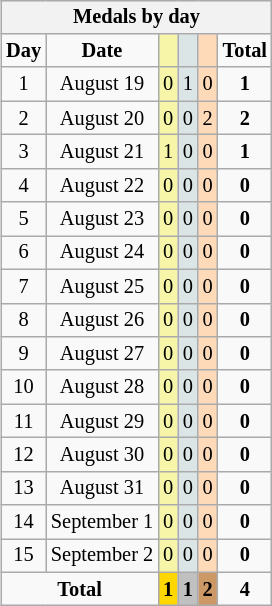<table class=wikitable style="font-size:85%; float:right;text-align:center">
<tr>
<th colspan=7><strong>Medals by day</strong></th>
</tr>
<tr>
<td><strong>Day</strong></td>
<td><strong>Date</strong></td>
<td bgcolor=F7F6A8></td>
<td bgcolor=DCE5E5></td>
<td bgcolor=FFDAB9></td>
<td><strong>Total</strong></td>
</tr>
<tr>
<td>1</td>
<td>August 19</td>
<td bgcolor=F7F6A8>0</td>
<td bgcolor=DCE5E5>1</td>
<td bgcolor=FFDAB9>0</td>
<td><strong>1</strong></td>
</tr>
<tr>
<td>2</td>
<td>August 20</td>
<td bgcolor=F7F6A8>0</td>
<td bgcolor=DCE5E5>0</td>
<td bgcolor=FFDAB9>2</td>
<td><strong>2</strong></td>
</tr>
<tr>
<td>3</td>
<td>August 21</td>
<td bgcolor=F7F6A8>1</td>
<td bgcolor=DCE5E5>0</td>
<td bgcolor=FFDAB9>0</td>
<td><strong>1</strong></td>
</tr>
<tr>
<td>4</td>
<td>August 22</td>
<td bgcolor=F7F6A8>0</td>
<td bgcolor=DCE5E5>0</td>
<td bgcolor=FFDAB9>0</td>
<td><strong>0</strong></td>
</tr>
<tr>
<td>5</td>
<td>August 23</td>
<td bgcolor=F7F6A8>0</td>
<td bgcolor=DCE5E5>0</td>
<td bgcolor=FFDAB9>0</td>
<td><strong>0</strong></td>
</tr>
<tr>
<td>6</td>
<td>August 24</td>
<td bgcolor=F7F6A8>0</td>
<td bgcolor=DCE5E5>0</td>
<td bgcolor=FFDAB9>0</td>
<td><strong>0</strong></td>
</tr>
<tr>
<td>7</td>
<td>August 25</td>
<td bgcolor=F7F6A8>0</td>
<td bgcolor=DCE5E5>0</td>
<td bgcolor=FFDAB9>0</td>
<td><strong>0</strong></td>
</tr>
<tr>
<td>8</td>
<td>August 26</td>
<td bgcolor=F7F6A8>0</td>
<td bgcolor=DCE5E5>0</td>
<td bgcolor=FFDAB9>0</td>
<td><strong>0</strong></td>
</tr>
<tr>
<td>9</td>
<td>August 27</td>
<td bgcolor=F7F6A8>0</td>
<td bgcolor=DCE5E5>0</td>
<td bgcolor=FFDAB9>0</td>
<td><strong>0</strong></td>
</tr>
<tr>
<td>10</td>
<td>August 28</td>
<td bgcolor=F7F6A8>0</td>
<td bgcolor=DCE5E5>0</td>
<td bgcolor=FFDAB9>0</td>
<td><strong>0</strong></td>
</tr>
<tr>
<td>11</td>
<td>August 29</td>
<td bgcolor=F7F6A8>0</td>
<td bgcolor=DCE5E5>0</td>
<td bgcolor=FFDAB9>0</td>
<td><strong>0</strong></td>
</tr>
<tr>
<td>12</td>
<td>August 30</td>
<td bgcolor=F7F6A8>0</td>
<td bgcolor=DCE5E5>0</td>
<td bgcolor=FFDAB9>0</td>
<td><strong>0</strong></td>
</tr>
<tr>
<td>13</td>
<td>August 31</td>
<td bgcolor=F7F6A8>0</td>
<td bgcolor=DCE5E5>0</td>
<td bgcolor=FFDAB9>0</td>
<td><strong>0</strong></td>
</tr>
<tr>
<td>14</td>
<td>September 1</td>
<td bgcolor=F7F6A8>0</td>
<td bgcolor=DCE5E5>0</td>
<td bgcolor=FFDAB9>0</td>
<td><strong>0</strong></td>
</tr>
<tr>
<td>15</td>
<td>September 2</td>
<td bgcolor=F7F6A8>0</td>
<td bgcolor=DCE5E5>0</td>
<td bgcolor=FFDAB9>0</td>
<td><strong>0</strong></td>
</tr>
<tr>
<td colspan=2><strong>Total</strong></td>
<td style="background:gold;"><strong>1</strong></td>
<td style="background:silver;"><strong>1</strong></td>
<td style="background:#c96;"><strong>2</strong></td>
<td><strong>4</strong></td>
</tr>
</table>
